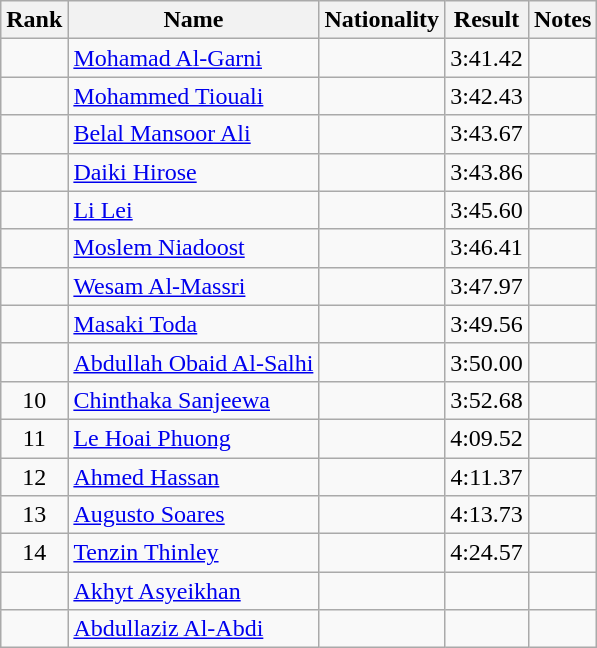<table class="wikitable sortable" style="text-align:center">
<tr>
<th>Rank</th>
<th>Name</th>
<th>Nationality</th>
<th>Result</th>
<th>Notes</th>
</tr>
<tr>
<td></td>
<td align=left><a href='#'>Mohamad Al-Garni</a></td>
<td align=left></td>
<td>3:41.42</td>
<td></td>
</tr>
<tr>
<td></td>
<td align=left><a href='#'>Mohammed Tiouali</a></td>
<td align=left></td>
<td>3:42.43</td>
<td></td>
</tr>
<tr>
<td></td>
<td align=left><a href='#'>Belal Mansoor Ali</a></td>
<td align=left></td>
<td>3:43.67</td>
<td></td>
</tr>
<tr>
<td></td>
<td align=left><a href='#'>Daiki Hirose</a></td>
<td align=left></td>
<td>3:43.86</td>
<td></td>
</tr>
<tr>
<td></td>
<td align=left><a href='#'>Li Lei</a></td>
<td align=left></td>
<td>3:45.60</td>
<td></td>
</tr>
<tr>
<td></td>
<td align=left><a href='#'>Moslem Niadoost</a></td>
<td align=left></td>
<td>3:46.41</td>
<td></td>
</tr>
<tr>
<td></td>
<td align=left><a href='#'>Wesam Al-Massri</a></td>
<td align=left></td>
<td>3:47.97</td>
<td></td>
</tr>
<tr>
<td></td>
<td align=left><a href='#'>Masaki Toda</a></td>
<td align=left></td>
<td>3:49.56</td>
<td></td>
</tr>
<tr>
<td></td>
<td align=left><a href='#'>Abdullah Obaid Al-Salhi</a></td>
<td align=left></td>
<td>3:50.00</td>
<td></td>
</tr>
<tr>
<td>10</td>
<td align=left><a href='#'>Chinthaka Sanjeewa</a></td>
<td align=left></td>
<td>3:52.68</td>
<td></td>
</tr>
<tr>
<td>11</td>
<td align=left><a href='#'>Le Hoai Phuong</a></td>
<td align=left></td>
<td>4:09.52</td>
<td></td>
</tr>
<tr>
<td>12</td>
<td align=left><a href='#'>Ahmed Hassan</a></td>
<td align=left></td>
<td>4:11.37</td>
<td></td>
</tr>
<tr>
<td>13</td>
<td align=left><a href='#'>Augusto Soares</a></td>
<td align=left></td>
<td>4:13.73</td>
<td></td>
</tr>
<tr>
<td>14</td>
<td align=left><a href='#'>Tenzin Thinley</a></td>
<td align=left></td>
<td>4:24.57</td>
<td></td>
</tr>
<tr>
<td></td>
<td align=left><a href='#'>Akhyt Asyeikhan</a></td>
<td align=left></td>
<td></td>
<td></td>
</tr>
<tr>
<td></td>
<td align=left><a href='#'>Abdullaziz Al-Abdi</a></td>
<td align=left></td>
<td></td>
<td></td>
</tr>
</table>
